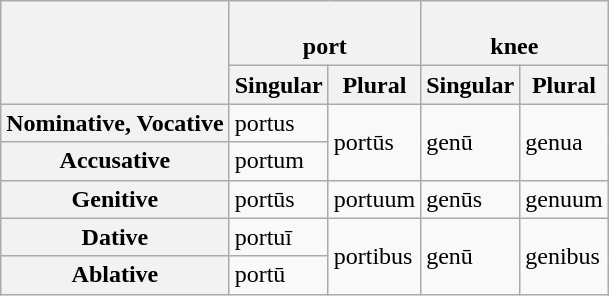<table class="wikitable">
<tr>
<th rowspan="2"></th>
<th colspan="2"><br> port </th>
<th colspan="2"><br> knee </th>
</tr>
<tr>
<th>Singular</th>
<th>Plural</th>
<th>Singular</th>
<th>Plural</th>
</tr>
<tr>
<th>Nominative, Vocative</th>
<td>portus</td>
<td rowspan="2">portūs</td>
<td rowspan="2">genū</td>
<td rowspan="2">genua</td>
</tr>
<tr>
<th>Accusative</th>
<td>portum</td>
</tr>
<tr>
<th>Genitive</th>
<td>portūs</td>
<td>portuum</td>
<td>genūs</td>
<td>genuum</td>
</tr>
<tr>
<th>Dative</th>
<td>portuī</td>
<td rowspan="2">portibus</td>
<td rowspan="2">genū</td>
<td rowspan="2">genibus</td>
</tr>
<tr>
<th>Ablative</th>
<td>portū</td>
</tr>
</table>
